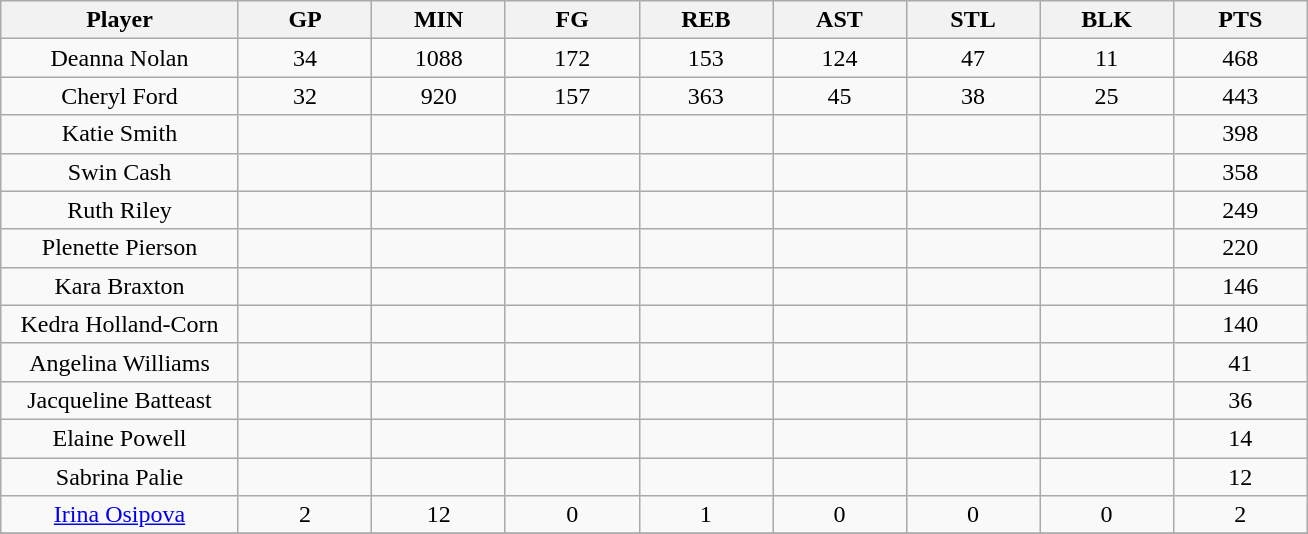<table class="wikitable sortable">
<tr>
<th bgcolor="#DDDDFF" width="16%">Player</th>
<th bgcolor="#DDDDFF" width="9%">GP</th>
<th bgcolor="#DDDDFF" width="9%">MIN</th>
<th bgcolor="#DDDDFF" width="9%">FG</th>
<th bgcolor="#DDDDFF" width="9%">REB</th>
<th bgcolor="#DDDDFF" width="9%">AST</th>
<th bgcolor="#DDDDFF" width="9%">STL</th>
<th bgcolor="#DDDDFF" width="9%">BLK</th>
<th bgcolor="#DDDDFF" width="9%">PTS</th>
</tr>
<tr align="center">
<td>Deanna Nolan</td>
<td>34</td>
<td>1088</td>
<td>172</td>
<td>153</td>
<td>124</td>
<td>47</td>
<td>11</td>
<td>468</td>
</tr>
<tr align="center">
<td>Cheryl Ford</td>
<td>32</td>
<td>920</td>
<td>157</td>
<td>363</td>
<td>45</td>
<td>38</td>
<td>25</td>
<td>443</td>
</tr>
<tr align="center">
<td>Katie Smith</td>
<td></td>
<td></td>
<td></td>
<td></td>
<td></td>
<td></td>
<td></td>
<td>398</td>
</tr>
<tr align="center">
<td>Swin Cash</td>
<td></td>
<td></td>
<td></td>
<td></td>
<td></td>
<td></td>
<td></td>
<td>358</td>
</tr>
<tr align="center">
<td>Ruth Riley</td>
<td></td>
<td></td>
<td></td>
<td></td>
<td></td>
<td></td>
<td></td>
<td>249</td>
</tr>
<tr align="center">
<td>Plenette Pierson</td>
<td></td>
<td></td>
<td></td>
<td></td>
<td></td>
<td></td>
<td></td>
<td>220</td>
</tr>
<tr align="center">
<td>Kara Braxton</td>
<td></td>
<td></td>
<td></td>
<td></td>
<td></td>
<td></td>
<td></td>
<td>146</td>
</tr>
<tr align="center">
<td>Kedra Holland-Corn</td>
<td></td>
<td></td>
<td></td>
<td></td>
<td></td>
<td></td>
<td></td>
<td>140</td>
</tr>
<tr align="center">
<td>Angelina Williams</td>
<td></td>
<td></td>
<td></td>
<td></td>
<td></td>
<td></td>
<td></td>
<td>41</td>
</tr>
<tr align="center">
<td>Jacqueline Batteast</td>
<td></td>
<td></td>
<td></td>
<td></td>
<td></td>
<td></td>
<td></td>
<td>36</td>
</tr>
<tr align="center">
<td>Elaine Powell</td>
<td></td>
<td></td>
<td></td>
<td></td>
<td></td>
<td></td>
<td></td>
<td>14</td>
</tr>
<tr align="center">
<td>Sabrina Palie</td>
<td></td>
<td></td>
<td></td>
<td></td>
<td></td>
<td></td>
<td></td>
<td>12</td>
</tr>
<tr align="center">
<td><a href='#'>Irina Osipova</a></td>
<td>2</td>
<td>12</td>
<td>0</td>
<td>1</td>
<td>0</td>
<td>0</td>
<td>0</td>
<td>2</td>
</tr>
<tr align="center">
</tr>
</table>
